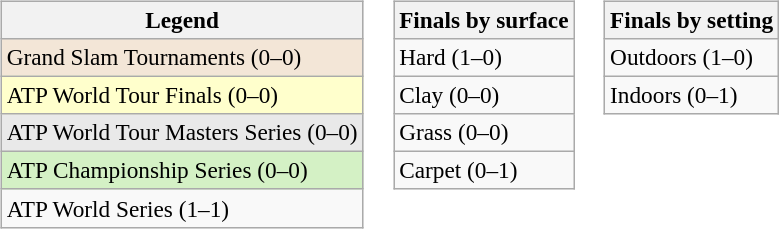<table>
<tr valign=top>
<td><br><table class=wikitable style="font-size:97%">
<tr>
<th>Legend</th>
</tr>
<tr style="background:#f3e6d7;">
<td>Grand Slam Tournaments (0–0)</td>
</tr>
<tr style="background:#ffc;">
<td>ATP World Tour Finals (0–0)</td>
</tr>
<tr style="background:#e9e9e9;">
<td>ATP World Tour Masters Series (0–0)</td>
</tr>
<tr style="background:#d4f1c5;">
<td>ATP Championship Series (0–0)</td>
</tr>
<tr>
<td>ATP World Series (1–1)</td>
</tr>
</table>
</td>
<td><br><table class=wikitable style="font-size:97%">
<tr>
<th>Finals by surface</th>
</tr>
<tr>
<td>Hard (1–0)</td>
</tr>
<tr>
<td>Clay (0–0)</td>
</tr>
<tr>
<td>Grass (0–0)</td>
</tr>
<tr>
<td>Carpet (0–1)</td>
</tr>
</table>
</td>
<td><br><table class=wikitable style="font-size:97%">
<tr>
<th>Finals by setting</th>
</tr>
<tr>
<td>Outdoors (1–0)</td>
</tr>
<tr>
<td>Indoors (0–1)</td>
</tr>
</table>
</td>
</tr>
</table>
